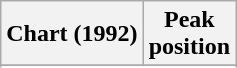<table class="wikitable sortable plainrowheaders" style="text-align:center;">
<tr>
<th scope="col">Chart (1992)</th>
<th scope="col">Peak<br>position</th>
</tr>
<tr>
</tr>
<tr>
</tr>
<tr>
</tr>
</table>
